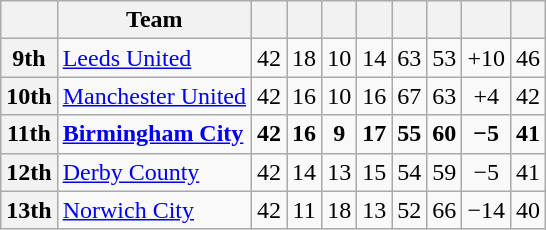<table class="wikitable" style="text-align:center">
<tr>
<th scope="col"></th>
<th scope="col">Team</th>
<th scope="col"></th>
<th scope="col"></th>
<th scope="col"></th>
<th scope="col"></th>
<th scope="col"></th>
<th scope="col"></th>
<th scope="col"></th>
<th scope="col"></th>
</tr>
<tr>
<th scope="row">9th</th>
<td align="left"><a href='#'>Leeds United</a></td>
<td>42</td>
<td>18</td>
<td>10</td>
<td>14</td>
<td>63</td>
<td>53</td>
<td>+10</td>
<td>46</td>
</tr>
<tr>
<th scope="row">10th</th>
<td align="left"><a href='#'>Manchester United</a></td>
<td>42</td>
<td>16</td>
<td>10</td>
<td>16</td>
<td>67</td>
<td>63</td>
<td>+4</td>
<td>42</td>
</tr>
<tr style="font-weight:bold">
<th scope="row">11th</th>
<td align="left"><a href='#'>Birmingham City</a></td>
<td>42</td>
<td>16</td>
<td>9</td>
<td>17</td>
<td>55</td>
<td>60</td>
<td>−5</td>
<td>41</td>
</tr>
<tr>
<th scope="row">12th</th>
<td align="left"><a href='#'>Derby County</a></td>
<td>42</td>
<td>14</td>
<td>13</td>
<td>15</td>
<td>54</td>
<td>59</td>
<td>−5</td>
<td>41</td>
</tr>
<tr>
<th scope="row">13th</th>
<td align="left"><a href='#'>Norwich City</a></td>
<td>42</td>
<td>11</td>
<td>18</td>
<td>13</td>
<td>52</td>
<td>66</td>
<td>−14</td>
<td>40</td>
</tr>
</table>
